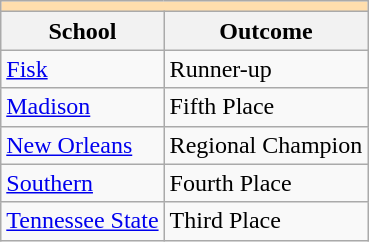<table class="wikitable" style="float:left; margin-right:1em;">
<tr>
<th colspan="3" style="background:#ffdead;"></th>
</tr>
<tr>
<th>School</th>
<th>Outcome</th>
</tr>
<tr>
<td><a href='#'>Fisk</a></td>
<td>Runner-up</td>
</tr>
<tr>
<td><a href='#'>Madison</a></td>
<td>Fifth Place</td>
</tr>
<tr>
<td><a href='#'>New Orleans</a></td>
<td>Regional Champion</td>
</tr>
<tr>
<td><a href='#'>Southern</a></td>
<td>Fourth Place</td>
</tr>
<tr>
<td><a href='#'>Tennessee State</a></td>
<td>Third Place</td>
</tr>
</table>
